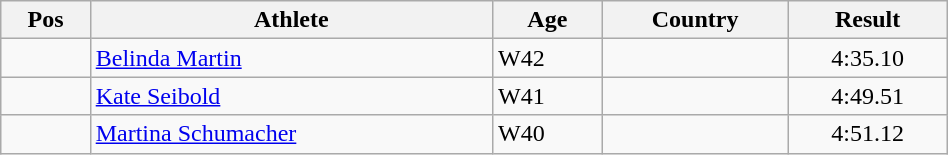<table class="wikitable"  style="text-align:center; width:50%;">
<tr>
<th>Pos</th>
<th>Athlete</th>
<th>Age</th>
<th>Country</th>
<th>Result</th>
</tr>
<tr>
<td align=center></td>
<td align=left><a href='#'>Belinda Martin</a></td>
<td align=left>W42</td>
<td align=left></td>
<td>4:35.10</td>
</tr>
<tr>
<td align=center></td>
<td align=left><a href='#'>Kate Seibold</a></td>
<td align=left>W41</td>
<td align=left></td>
<td>4:49.51</td>
</tr>
<tr>
<td align=center></td>
<td align=left><a href='#'>Martina Schumacher</a></td>
<td align=left>W40</td>
<td align=left></td>
<td>4:51.12</td>
</tr>
</table>
